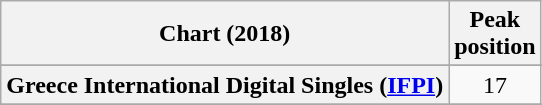<table class="wikitable sortable plainrowheaders" style="text-align:center">
<tr>
<th scope="col">Chart (2018)</th>
<th scope="col">Peak<br>position</th>
</tr>
<tr>
</tr>
<tr>
</tr>
<tr>
</tr>
<tr>
</tr>
<tr>
</tr>
<tr>
</tr>
<tr>
</tr>
<tr>
<th scope="row">Greece International Digital Singles (<a href='#'>IFPI</a>)</th>
<td>17</td>
</tr>
<tr>
</tr>
<tr>
</tr>
<tr>
</tr>
<tr>
</tr>
<tr>
</tr>
<tr>
</tr>
<tr>
</tr>
<tr>
</tr>
<tr>
</tr>
<tr>
</tr>
<tr>
</tr>
<tr>
</tr>
<tr>
</tr>
<tr>
</tr>
<tr>
</tr>
</table>
